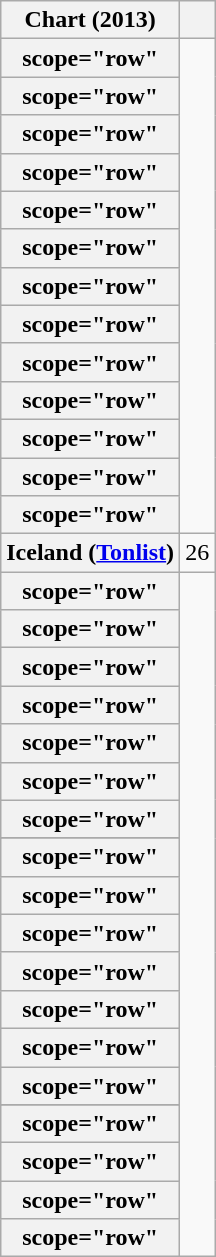<table class="wikitable sortable plainrowheaders" style="text-align:center;">
<tr>
<th scope="col">Chart (2013)</th>
<th scope="col"></th>
</tr>
<tr>
<th>scope="row" </th>
</tr>
<tr>
<th>scope="row" </th>
</tr>
<tr>
<th>scope="row" </th>
</tr>
<tr>
<th>scope="row" </th>
</tr>
<tr>
<th>scope="row" </th>
</tr>
<tr>
<th>scope="row" </th>
</tr>
<tr>
<th>scope="row" </th>
</tr>
<tr>
<th>scope="row" </th>
</tr>
<tr>
<th>scope="row" </th>
</tr>
<tr>
<th>scope="row" </th>
</tr>
<tr>
<th>scope="row" </th>
</tr>
<tr>
<th>scope="row" </th>
</tr>
<tr>
<th>scope="row" </th>
</tr>
<tr>
<th scope="row">Iceland (<a href='#'>Tonlist</a>)</th>
<td style="text-align:center;">26</td>
</tr>
<tr>
<th>scope="row" </th>
</tr>
<tr>
<th>scope="row" </th>
</tr>
<tr>
<th>scope="row" </th>
</tr>
<tr>
<th>scope="row" </th>
</tr>
<tr>
<th>scope="row" </th>
</tr>
<tr>
<th>scope="row" </th>
</tr>
<tr>
<th>scope="row" </th>
</tr>
<tr>
</tr>
<tr>
<th>scope="row" </th>
</tr>
<tr>
<th>scope="row" </th>
</tr>
<tr>
<th>scope="row" </th>
</tr>
<tr>
<th>scope="row" </th>
</tr>
<tr>
<th>scope="row" </th>
</tr>
<tr>
<th>scope="row" </th>
</tr>
<tr>
<th>scope="row" </th>
</tr>
<tr>
</tr>
<tr>
<th>scope="row" </th>
</tr>
<tr>
<th>scope="row" </th>
</tr>
<tr>
<th>scope="row" </th>
</tr>
<tr>
<th>scope="row" </th>
</tr>
</table>
